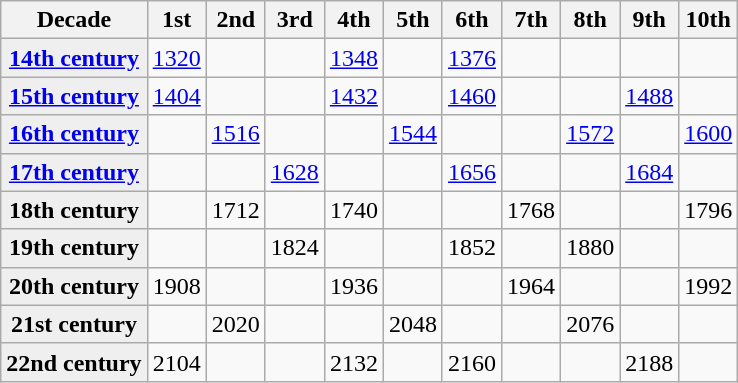<table class="wikitable">
<tr>
<th scope=row>Decade</th>
<th>1st</th>
<th>2nd</th>
<th>3rd</th>
<th>4th</th>
<th>5th</th>
<th>6th</th>
<th>7th</th>
<th>8th</th>
<th>9th</th>
<th>10th</th>
</tr>
<tr>
<th style="background-color:#efefef;"><a href='#'>14th century</a></th>
<td><a href='#'>1320</a></td>
<td></td>
<td></td>
<td><a href='#'>1348</a></td>
<td></td>
<td><a href='#'>1376</a></td>
<td></td>
<td></td>
<td></td>
<td></td>
</tr>
<tr>
<th style="background-color:#efefef;"><a href='#'>15th century</a></th>
<td><a href='#'>1404</a></td>
<td></td>
<td></td>
<td><a href='#'>1432</a></td>
<td></td>
<td><a href='#'>1460</a></td>
<td></td>
<td></td>
<td><a href='#'>1488</a></td>
<td></td>
</tr>
<tr>
<th style="background-color:#efefef;"><a href='#'>16th century</a></th>
<td></td>
<td><a href='#'>1516</a></td>
<td></td>
<td></td>
<td><a href='#'>1544</a></td>
<td></td>
<td></td>
<td><a href='#'>1572</a></td>
<td></td>
<td><a href='#'>1600</a></td>
</tr>
<tr>
<th style="background-color:#efefef;"><a href='#'>17th century</a></th>
<td></td>
<td></td>
<td><a href='#'>1628</a></td>
<td></td>
<td></td>
<td><a href='#'>1656</a></td>
<td></td>
<td></td>
<td><a href='#'>1684</a></td>
<td></td>
</tr>
<tr>
<th style="background-color:#efefef;">18th century</th>
<td></td>
<td>1712</td>
<td></td>
<td>1740</td>
<td></td>
<td></td>
<td>1768</td>
<td></td>
<td></td>
<td>1796</td>
</tr>
<tr>
<th style="background-color:#efefef;">19th century</th>
<td></td>
<td></td>
<td>1824</td>
<td></td>
<td></td>
<td>1852</td>
<td></td>
<td>1880</td>
<td></td>
<td></td>
</tr>
<tr>
<th style="background-color:#efefef;">20th century</th>
<td>1908</td>
<td></td>
<td></td>
<td>1936</td>
<td></td>
<td></td>
<td>1964</td>
<td></td>
<td></td>
<td>1992</td>
</tr>
<tr>
<th style="background-color:#efefef;">21st century</th>
<td></td>
<td>2020</td>
<td></td>
<td></td>
<td>2048</td>
<td></td>
<td></td>
<td>2076</td>
<td></td>
<td></td>
</tr>
<tr>
<th style="background-color:#efefef;">22nd century</th>
<td>2104</td>
<td></td>
<td></td>
<td>2132</td>
<td></td>
<td>2160</td>
<td></td>
<td></td>
<td>2188</td>
<td></td>
</tr>
</table>
